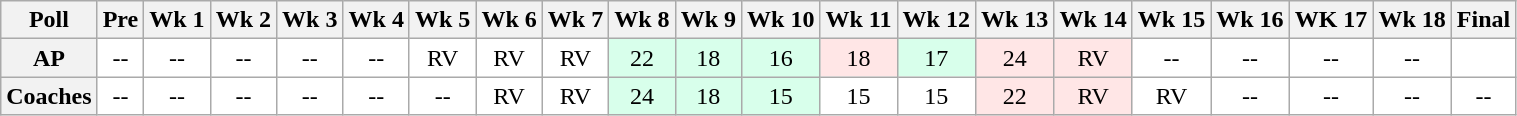<table class="wikitable" style="white-space:nowrap;">
<tr>
<th>Poll</th>
<th>Pre</th>
<th>Wk 1</th>
<th>Wk 2</th>
<th>Wk 3</th>
<th>Wk 4</th>
<th>Wk 5</th>
<th>Wk 6</th>
<th>Wk 7</th>
<th>Wk 8</th>
<th>Wk 9</th>
<th>Wk 10</th>
<th>Wk 11</th>
<th>Wk 12</th>
<th>Wk 13</th>
<th>Wk 14</th>
<th>Wk 15</th>
<th>Wk 16</th>
<th>WK 17</th>
<th>Wk 18</th>
<th>Final</th>
</tr>
<tr style="text-align:center;">
<th>AP</th>
<td style="background:#FFF;">--</td>
<td style="background:#FFF;">--</td>
<td style="background:#FFF;">--</td>
<td style="background:#FFF;">--</td>
<td style="background:#FFF;">--</td>
<td style="background:#FFF;">RV</td>
<td style="background:#FFF;">RV</td>
<td style="background:#FFF;">RV</td>
<td style="background:#D8FFEB;">22</td>
<td style="background:#D8FFEB;">18</td>
<td style="background:#D8FFEB;">16</td>
<td style="background:#FFE6E6;">18</td>
<td style="background:#D8FFEB;">17</td>
<td style="background:#FFE6E6;">24</td>
<td style="background:#FFE6E6;">RV</td>
<td style="background:#FFF;">--</td>
<td style="background:#FFF;">--</td>
<td style="background:#FFF;">--</td>
<td style="background:#FFF;">--</td>
<td style="background:#FFF;"></td>
</tr>
<tr style="text-align:center;">
<th>Coaches</th>
<td style="background:#FFF;">--</td>
<td style="background:#FFF;">--</td>
<td style="background:#FFF;">--</td>
<td style="background:#FFF;">--</td>
<td style="background:#FFF;">--</td>
<td style="background:#FFF;">--</td>
<td style="background:#FFF;">RV</td>
<td style="background:#FFF;">RV</td>
<td style="background:#D8FFEB;">24</td>
<td style="background:#D8FFEB;">18</td>
<td style="background:#D8FFEB;">15</td>
<td style="background:#FFF;">15</td>
<td style="background:#FFF;">15</td>
<td style="background:#FFE6E6;">22</td>
<td style="background:#FFE6E6;">RV</td>
<td style="background:#FFF;">RV</td>
<td style="background:#FFF;">--</td>
<td style="background:#FFF;">--</td>
<td style="background:#FFF;">--</td>
<td style="background:#FFF;">--</td>
</tr>
</table>
